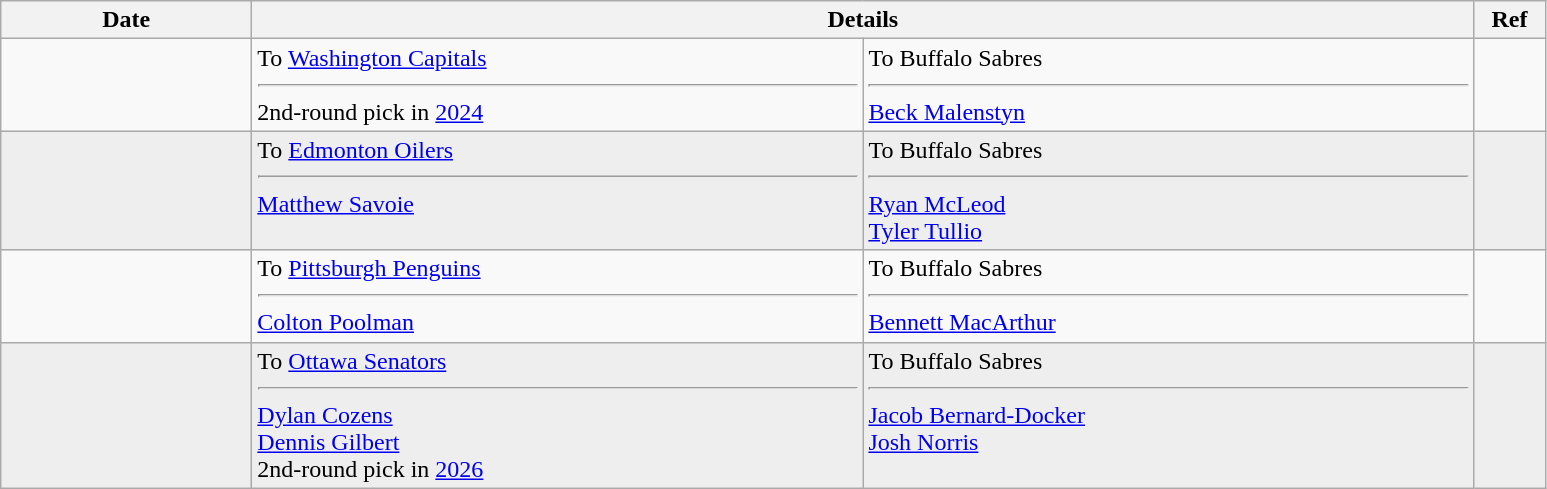<table class="wikitable">
<tr>
<th style="width: 10em;">Date</th>
<th colspan=2>Details</th>
<th style="width: 2.5em;">Ref</th>
</tr>
<tr>
<td></td>
<td style="width: 25em;" valign="top">To <a href='#'>Washington Capitals</a><hr>2nd-round pick in <a href='#'>2024</a></td>
<td style="width: 25em;" valign="top">To Buffalo Sabres<hr><a href='#'>Beck Malenstyn</a></td>
<td></td>
</tr>
<tr bgcolor="eeeeee">
<td></td>
<td style="width: 25em;" valign="top">To <a href='#'>Edmonton Oilers</a><hr><a href='#'>Matthew Savoie</a></td>
<td style="width: 25em;" valign="top">To Buffalo Sabres<hr><a href='#'>Ryan McLeod</a><br><a href='#'>Tyler Tullio</a></td>
<td></td>
</tr>
<tr>
<td></td>
<td style="width: 25em;" valign="top">To <a href='#'>Pittsburgh Penguins</a><hr><a href='#'>Colton Poolman</a></td>
<td style="width: 25em;" valign="top">To Buffalo Sabres<hr><a href='#'>Bennett MacArthur</a></td>
<td></td>
</tr>
<tr bgcolor="eeeeee">
<td></td>
<td style="width: 25em;" valign="top">To <a href='#'>Ottawa Senators</a><hr><a href='#'>Dylan Cozens</a><br><a href='#'>Dennis Gilbert</a><br>2nd-round pick in <a href='#'>2026</a></td>
<td style="width: 25em;" valign="top">To Buffalo Sabres<hr><a href='#'>Jacob Bernard-Docker</a><br><a href='#'>Josh Norris</a></td>
<td></td>
</tr>
</table>
